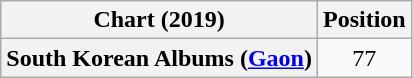<table class="wikitable plainrowheaders" style="text-align:center">
<tr>
<th scope="col">Chart (2019)</th>
<th scope="col">Position</th>
</tr>
<tr>
<th scope="row">South Korean Albums (<a href='#'>Gaon</a>)</th>
<td>77</td>
</tr>
</table>
